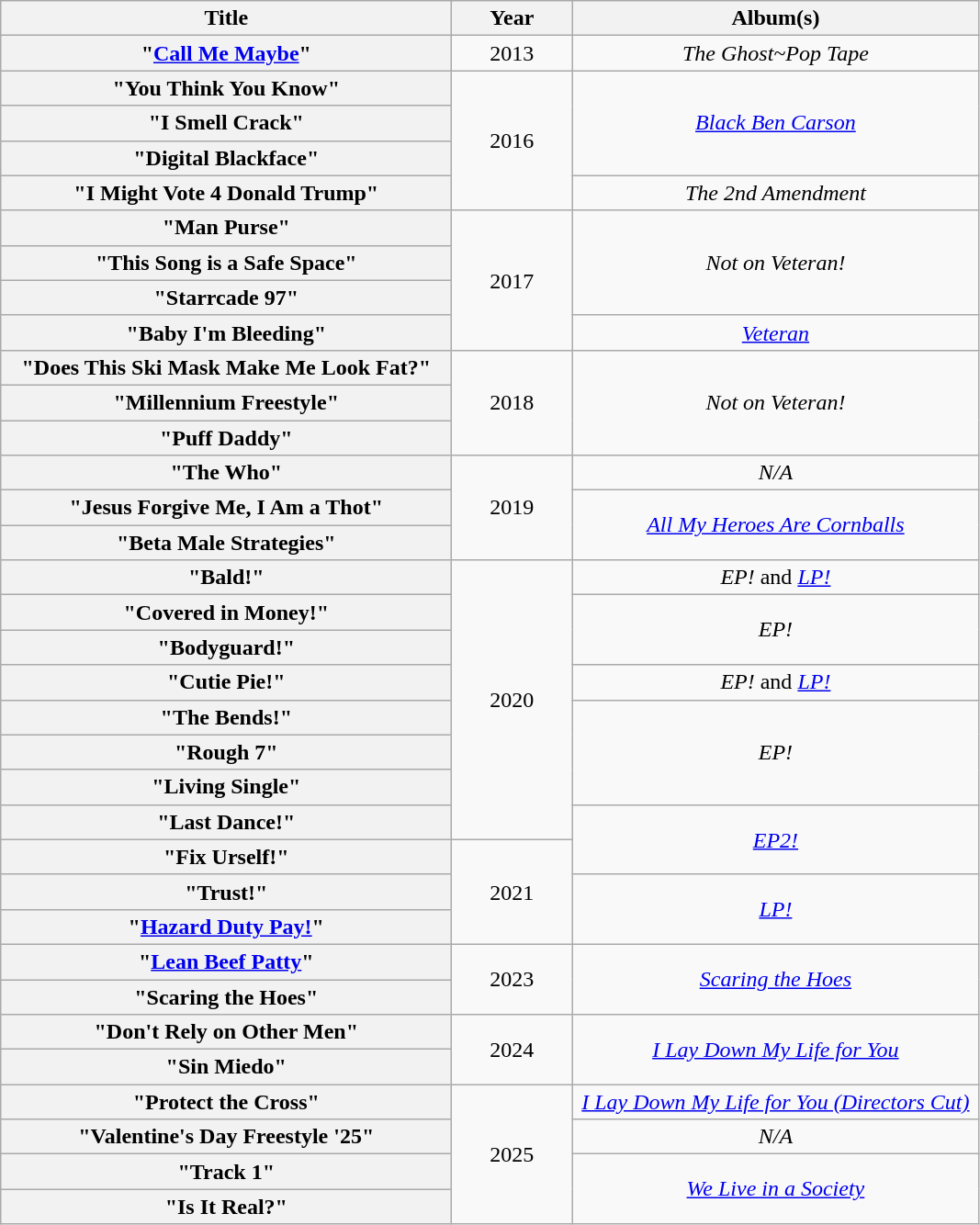<table class="wikitable plainrowheaders" style="text-align:center;">
<tr>
<th scope="col" rowspan="1" style="width:20em;">Title</th>
<th scope="col" rowspan="1" style="width:5em;">Year</th>
<th scope="col" rowspan="1" style="width:18em;">Album(s)</th>
</tr>
<tr>
<th scope="row">"<a href='#'>Call Me Maybe</a>"</th>
<td>2013</td>
<td><em>The Ghost~Pop Tape</em></td>
</tr>
<tr>
<th scope="row">"You Think You Know"</th>
<td rowspan="4">2016</td>
<td rowspan="3"><em><a href='#'>Black Ben Carson</a></em></td>
</tr>
<tr>
<th scope="row">"I Smell Crack"</th>
</tr>
<tr>
<th scope="row">"Digital Blackface"</th>
</tr>
<tr>
<th scope="row">"I Might Vote 4 Donald Trump"<br></th>
<td rowspan="1"><em>The 2nd Amendment</em></td>
</tr>
<tr>
<th scope="row">"Man Purse"</th>
<td rowspan="4">2017</td>
<td rowspan="3"><em>Not on Veteran!</em></td>
</tr>
<tr>
<th scope="row">"This Song is a Safe Space"<br></th>
</tr>
<tr>
<th scope="row">"Starrcade 97" <br></th>
</tr>
<tr>
<th scope="row">"Baby I'm Bleeding"</th>
<td><em><a href='#'>Veteran</a></em></td>
</tr>
<tr>
<th scope="row">"Does This Ski Mask Make Me Look Fat?"<br></th>
<td rowspan="3">2018</td>
<td rowspan="3"><em>Not on Veteran!</em></td>
</tr>
<tr>
<th scope="row">"Millennium Freestyle"</th>
</tr>
<tr>
<th scope="row">"Puff Daddy"<br></th>
</tr>
<tr>
<th scope="row">"The Who"<br></th>
<td rowspan="3">2019</td>
<td><em>N/A</em></td>
</tr>
<tr>
<th scope="row">"Jesus Forgive Me, I Am a Thot"</th>
<td rowspan="2"><em><a href='#'>All My Heroes Are Cornballs</a></em></td>
</tr>
<tr>
<th scope="row">"Beta Male Strategies"</th>
</tr>
<tr>
<th scope="row">"Bald!"<br></th>
<td rowspan="8">2020</td>
<td><em>EP!</em> and <em><a href='#'>LP!</a></em></td>
</tr>
<tr>
<th scope="row">"Covered in Money!"</th>
<td rowspan="2"><em>EP!</em></td>
</tr>
<tr>
<th scope="row">"Bodyguard!"</th>
</tr>
<tr>
<th scope="row">"Cutie Pie!"</th>
<td><em>EP!</em> and <em><a href='#'>LP!</a></em></td>
</tr>
<tr>
<th scope="row">"The Bends!"</th>
<td rowspan="3"><em>EP!</em></td>
</tr>
<tr>
<th scope="row">"Rough 7"<br></th>
</tr>
<tr>
<th scope="row">"Living Single"</th>
</tr>
<tr>
<th scope="row">"Last Dance!"</th>
<td rowspan="2"><em><a href='#'>EP2!</a></em></td>
</tr>
<tr>
<th scope="row">"Fix Urself!"</th>
<td rowspan="3">2021</td>
</tr>
<tr>
<th scope="row">"Trust!"</th>
<td rowspan="2"><em><a href='#'>LP!</a></em></td>
</tr>
<tr>
<th scope="row">"<a href='#'>Hazard Duty Pay!</a>"</th>
</tr>
<tr>
<th scope="row">"<a href='#'>Lean Beef Patty</a>"<br></th>
<td rowspan="2">2023</td>
<td rowspan="2"><em><a href='#'>Scaring the Hoes</a></em></td>
</tr>
<tr>
<th scope="row">"Scaring the Hoes"<br></th>
</tr>
<tr>
<th scope="row">"Don't Rely on Other Men"<br></th>
<td rowspan="2">2024</td>
<td rowspan="2"><em><a href='#'>I Lay Down My Life for You</a></em></td>
</tr>
<tr>
<th scope="row">"Sin Miedo"</th>
</tr>
<tr>
<th scope="row">"Protect the Cross"<br></th>
<td rowspan="4">2025</td>
<td><em><a href='#'>I Lay Down My Life for You (Directors Cut)</a></em></td>
</tr>
<tr>
<th scope="row">"Valentine's Day Freestyle '25"<br></th>
<td><em>N/A</em></td>
</tr>
<tr>
<th scope="row">"Track 1"<br></th>
<td rowspan="2"><em><a href='#'>We Live in a Society</a></em></td>
</tr>
<tr>
<th scope="row">"Is It Real?"<br></th>
</tr>
</table>
